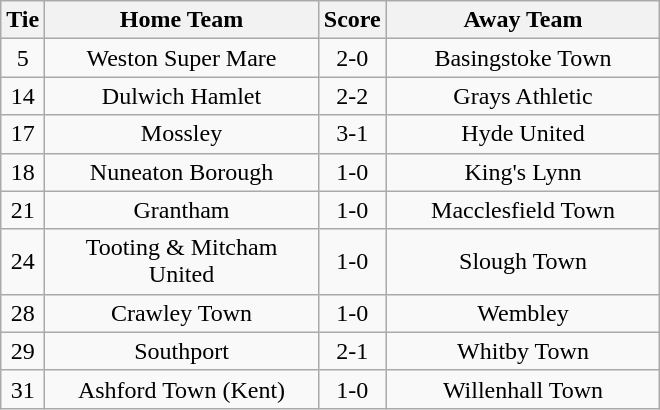<table class="wikitable" style="text-align:center;">
<tr>
<th width=20>Tie</th>
<th width=175>Home Team</th>
<th width=20>Score</th>
<th width=175>Away Team</th>
</tr>
<tr>
<td>5</td>
<td>Weston Super Mare</td>
<td>2-0</td>
<td>Basingstoke Town</td>
</tr>
<tr>
<td>14</td>
<td>Dulwich Hamlet</td>
<td>2-2</td>
<td>Grays Athletic</td>
</tr>
<tr>
<td>17</td>
<td>Mossley</td>
<td>3-1</td>
<td>Hyde United</td>
</tr>
<tr>
<td>18</td>
<td>Nuneaton Borough</td>
<td>1-0</td>
<td>King's Lynn</td>
</tr>
<tr>
<td>21</td>
<td>Grantham</td>
<td>1-0</td>
<td>Macclesfield Town</td>
</tr>
<tr>
<td>24</td>
<td>Tooting & Mitcham United</td>
<td>1-0</td>
<td>Slough Town</td>
</tr>
<tr>
<td>28</td>
<td>Crawley Town</td>
<td>1-0</td>
<td>Wembley</td>
</tr>
<tr>
<td>29</td>
<td>Southport</td>
<td>2-1</td>
<td>Whitby Town</td>
</tr>
<tr>
<td>31</td>
<td>Ashford Town (Kent)</td>
<td>1-0</td>
<td>Willenhall Town</td>
</tr>
</table>
